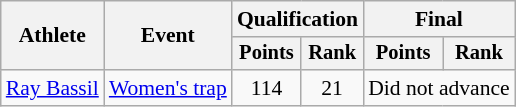<table class="wikitable" style="font-size:90%">
<tr>
<th rowspan="2">Athlete</th>
<th rowspan="2">Event</th>
<th colspan=2>Qualification</th>
<th colspan=2>Final</th>
</tr>
<tr style="font-size:95%">
<th>Points</th>
<th>Rank</th>
<th>Points</th>
<th>Rank</th>
</tr>
<tr align=center>
<td align=left><a href='#'>Ray Bassil</a></td>
<td align=left><a href='#'>Women's trap</a></td>
<td>114</td>
<td>21</td>
<td colspan=2>Did not advance</td>
</tr>
</table>
